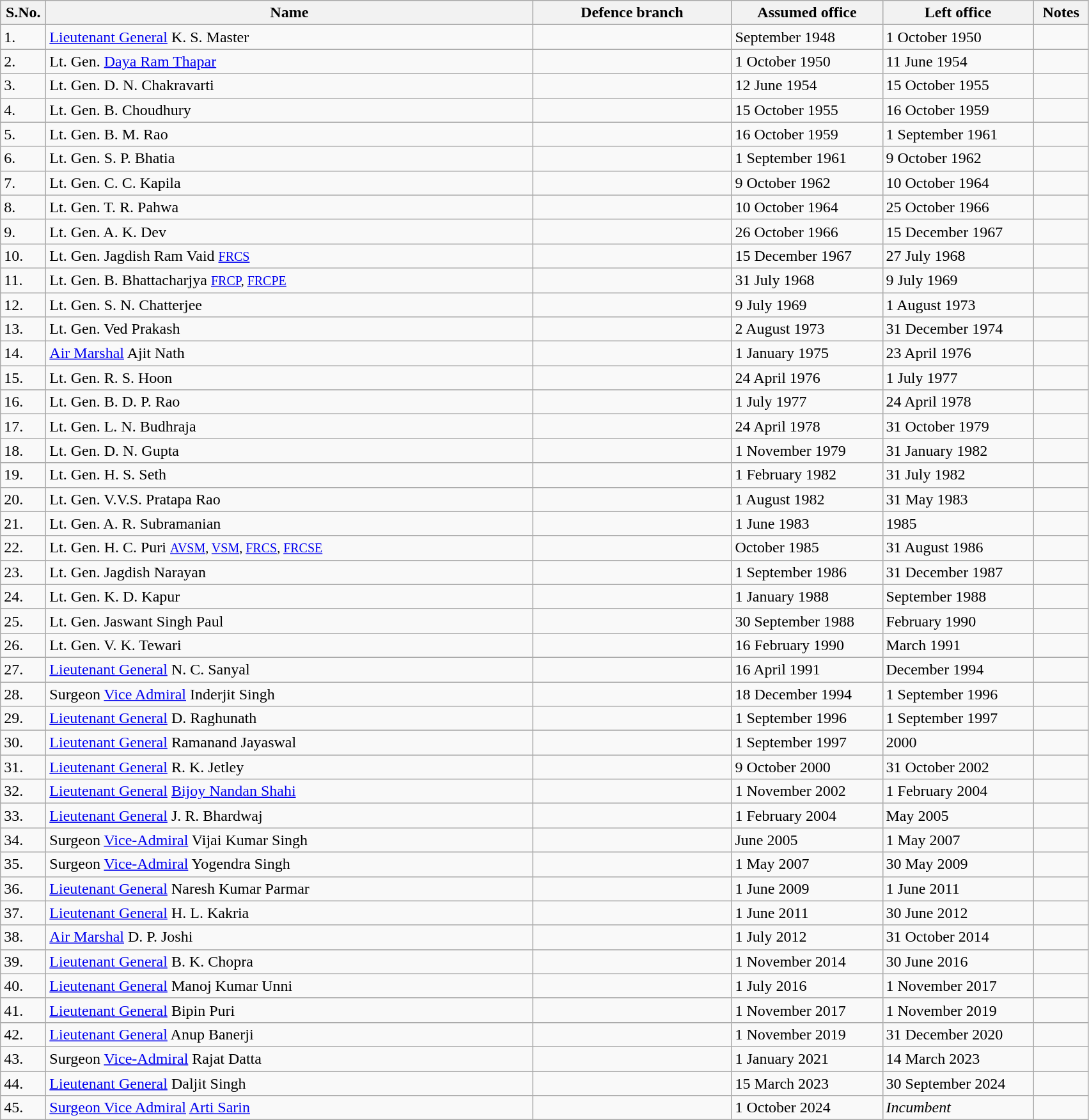<table class="wikitable" style="text-align:Left">
<tr style="background:#cccccc">
<th scope="col" style="width: 40px;">S.No.</th>
<th scope="col" style="width: 500px;">Name</th>
<th scope="col" style="width: 200px;">Defence branch</th>
<th scope="col" style="width: 150px;">Assumed office</th>
<th scope="col" style="width: 150px;">Left office</th>
<th scope="col" style="width: 50px;">Notes</th>
</tr>
<tr>
<td>1.</td>
<td><a href='#'>Lieutenant General</a> K. S. Master </td>
<td></td>
<td>September 1948</td>
<td>1 October 1950</td>
<td></td>
</tr>
<tr>
<td>2.</td>
<td>Lt. Gen. <a href='#'>Daya Ram Thapar</a> </td>
<td></td>
<td>1 October 1950</td>
<td>11 June 1954</td>
<td></td>
</tr>
<tr>
<td>3.</td>
<td>Lt. Gen. D. N. Chakravarti </td>
<td></td>
<td>12 June 1954</td>
<td>15 October 1955</td>
<td></td>
</tr>
<tr>
<td>4.</td>
<td>Lt. Gen.  B. Choudhury</td>
<td></td>
<td>15 October 1955</td>
<td>16 October 1959</td>
<td></td>
</tr>
<tr>
<td>5.</td>
<td>Lt. Gen. B. M. Rao</td>
<td></td>
<td>16 October 1959</td>
<td>1 September 1961</td>
<td></td>
</tr>
<tr>
<td>6.</td>
<td>Lt. Gen. S. P. Bhatia</td>
<td></td>
<td>1 September 1961</td>
<td>9 October 1962</td>
<td></td>
</tr>
<tr>
<td>7.</td>
<td>Lt. Gen. C. C. Kapila </td>
<td></td>
<td>9 October 1962</td>
<td>10 October 1964</td>
<td></td>
</tr>
<tr>
<td>8.</td>
<td>Lt. Gen. T. R. Pahwa</td>
<td></td>
<td>10 October 1964</td>
<td>25 October 1966</td>
<td></td>
</tr>
<tr>
<td>9.</td>
<td>Lt. Gen. A. K. Dev </td>
<td></td>
<td>26 October 1966</td>
<td>15 December 1967</td>
<td></td>
</tr>
<tr>
<td>10.</td>
<td>Lt. Gen. Jagdish Ram Vaid <small><a href='#'>FRCS</a></small></td>
<td></td>
<td>15 December 1967</td>
<td>27 July 1968</td>
<td></td>
</tr>
<tr>
<td>11.</td>
<td>Lt. Gen. B. Bhattacharjya <small><a href='#'>FRCP</a>, <a href='#'>FRCPE</a></small></td>
<td></td>
<td>31 July 1968</td>
<td>9 July 1969</td>
<td></td>
</tr>
<tr>
<td>12.</td>
<td>Lt. Gen. S. N. Chatterjee </td>
<td></td>
<td>9 July 1969</td>
<td>1 August 1973</td>
<td></td>
</tr>
<tr>
<td>13.</td>
<td>Lt. Gen. Ved Prakash </td>
<td></td>
<td>2 August 1973</td>
<td>31 December 1974</td>
<td></td>
</tr>
<tr>
<td>14.</td>
<td><a href='#'>Air Marshal</a> Ajit Nath</td>
<td></td>
<td>1 January 1975</td>
<td>23 April 1976</td>
<td></td>
</tr>
<tr>
<td>15.</td>
<td>Lt. Gen. R. S. Hoon </td>
<td></td>
<td>24 April 1976</td>
<td>1 July 1977</td>
<td></td>
</tr>
<tr>
<td>16.</td>
<td>Lt. Gen. B. D. P. Rao </td>
<td></td>
<td>1 July 1977</td>
<td>24 April 1978</td>
<td></td>
</tr>
<tr>
<td>17.</td>
<td>Lt. Gen. L. N. Budhraja </td>
<td></td>
<td>24 April 1978</td>
<td>31 October 1979</td>
<td></td>
</tr>
<tr>
<td>18.</td>
<td>Lt. Gen. D. N. Gupta </td>
<td></td>
<td>1 November 1979</td>
<td>31 January 1982</td>
<td></td>
</tr>
<tr>
<td>19.</td>
<td>Lt. Gen. H. S. Seth</td>
<td></td>
<td>1 February 1982</td>
<td>31 July 1982</td>
<td></td>
</tr>
<tr>
<td>20.</td>
<td>Lt. Gen. V.V.S. Pratapa Rao </td>
<td></td>
<td>1 August 1982</td>
<td>31 May 1983</td>
<td></td>
</tr>
<tr>
<td>21.</td>
<td>Lt. Gen. A. R. Subramanian</td>
<td></td>
<td>1 June 1983</td>
<td>1985</td>
<td></td>
</tr>
<tr>
<td>22.</td>
<td>Lt. Gen. H. C. Puri <small><a href='#'>AVSM</a>, <a href='#'>VSM</a>, <a href='#'>FRCS</a>, <a href='#'>FRCSE</a></small></td>
<td></td>
<td>October 1985</td>
<td>31 August 1986</td>
<td></td>
</tr>
<tr>
<td>23.</td>
<td>Lt. Gen. Jagdish Narayan </td>
<td></td>
<td>1 September 1986</td>
<td>31 December 1987</td>
<td></td>
</tr>
<tr>
<td>24.</td>
<td>Lt. Gen. K. D. Kapur</td>
<td></td>
<td>1 January 1988</td>
<td>September 1988</td>
<td></td>
</tr>
<tr>
<td>25.</td>
<td>Lt. Gen. Jaswant Singh Paul</td>
<td></td>
<td>30 September 1988</td>
<td>February 1990</td>
<td></td>
</tr>
<tr>
<td>26.</td>
<td>Lt. Gen. V. K. Tewari</td>
<td></td>
<td>16 February 1990</td>
<td>March 1991</td>
<td></td>
</tr>
<tr>
<td>27.</td>
<td><a href='#'>Lieutenant General</a> N. C. Sanyal</td>
<td></td>
<td>16 April 1991</td>
<td>December 1994</td>
<td></td>
</tr>
<tr>
<td>28.</td>
<td>Surgeon <a href='#'>Vice Admiral</a> Inderjit Singh </td>
<td></td>
<td>18 December 1994</td>
<td>1 September 1996</td>
<td></td>
</tr>
<tr>
<td>29.</td>
<td><a href='#'>Lieutenant General</a> D. Raghunath </td>
<td></td>
<td>1 September 1996</td>
<td>1 September 1997</td>
<td></td>
</tr>
<tr>
<td>30.</td>
<td><a href='#'>Lieutenant General</a> Ramanand Jayaswal </td>
<td></td>
<td>1 September 1997</td>
<td>2000</td>
<td></td>
</tr>
<tr>
<td>31.</td>
<td><a href='#'>Lieutenant General</a> R. K. Jetley </td>
<td></td>
<td>9 October 2000</td>
<td>31 October 2002</td>
<td></td>
</tr>
<tr>
<td>32.</td>
<td><a href='#'>Lieutenant General</a> <a href='#'>Bijoy Nandan Shahi</a> </td>
<td></td>
<td>1 November 2002</td>
<td>1 February 2004</td>
<td></td>
</tr>
<tr>
<td>33.</td>
<td><a href='#'>Lieutenant General</a> J. R. Bhardwaj </td>
<td></td>
<td>1 February 2004</td>
<td>May 2005</td>
<td></td>
</tr>
<tr>
<td>34.</td>
<td>Surgeon <a href='#'>Vice-Admiral</a> Vijai Kumar Singh</td>
<td></td>
<td>June 2005</td>
<td>1 May 2007</td>
<td></td>
</tr>
<tr>
<td>35.</td>
<td>Surgeon <a href='#'>Vice-Admiral</a> Yogendra Singh </td>
<td></td>
<td>1 May 2007</td>
<td>30 May 2009</td>
<td></td>
</tr>
<tr>
<td>36.</td>
<td><a href='#'>Lieutenant General</a> Naresh Kumar Parmar </td>
<td></td>
<td>1 June 2009</td>
<td>1 June 2011</td>
<td></td>
</tr>
<tr>
<td>37.</td>
<td><a href='#'>Lieutenant General</a> H. L. Kakria </td>
<td></td>
<td>1 June 2011</td>
<td>30 June 2012</td>
<td></td>
</tr>
<tr>
<td>38.</td>
<td><a href='#'>Air Marshal</a> D. P. Joshi </td>
<td></td>
<td>1 July 2012</td>
<td>31 October 2014</td>
<td></td>
</tr>
<tr>
<td>39.</td>
<td><a href='#'>Lieutenant General</a> B. K. Chopra </td>
<td></td>
<td>1 November 2014</td>
<td>30 June 2016</td>
<td></td>
</tr>
<tr>
<td>40.</td>
<td><a href='#'>Lieutenant General</a> Manoj Kumar Unni </td>
<td></td>
<td>1 July 2016</td>
<td>1 November 2017</td>
<td></td>
</tr>
<tr>
<td>41.</td>
<td><a href='#'>Lieutenant General</a> Bipin Puri </td>
<td></td>
<td>1 November 2017</td>
<td>1 November 2019</td>
<td></td>
</tr>
<tr>
<td>42.</td>
<td><a href='#'>Lieutenant General</a> Anup Banerji </td>
<td></td>
<td>1 November 2019</td>
<td>31 December 2020</td>
<td></td>
</tr>
<tr>
<td>43.</td>
<td>Surgeon <a href='#'>Vice-Admiral</a> Rajat Datta </td>
<td></td>
<td>1 January 2021</td>
<td>14 March 2023</td>
<td></td>
</tr>
<tr>
<td>44.</td>
<td><a href='#'>Lieutenant General</a> Daljit Singh </td>
<td></td>
<td>15 March 2023</td>
<td>30 September 2024</td>
<td></td>
</tr>
<tr>
<td>45.</td>
<td><a href='#'>Surgeon Vice Admiral</a> <a href='#'>Arti Sarin</a> </td>
<td></td>
<td>1 October 2024</td>
<td><em>Incumbent</em></td>
<td></td>
</tr>
</table>
